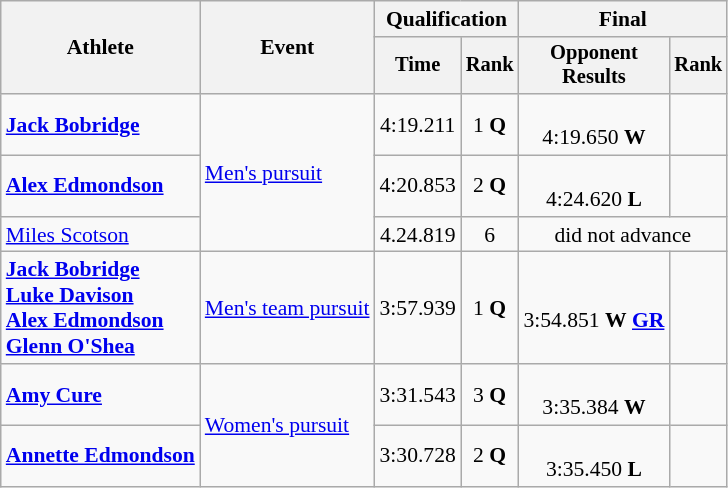<table class="wikitable" style="font-size:90%;">
<tr>
<th rowspan=2>Athlete</th>
<th rowspan=2>Event</th>
<th colspan=2>Qualification</th>
<th colspan=2>Final</th>
</tr>
<tr style="font-size:95%">
<th>Time</th>
<th>Rank</th>
<th>Opponent<br>Results</th>
<th>Rank</th>
</tr>
<tr align=center>
<td align=left><strong><a href='#'>Jack Bobridge</a></strong></td>
<td align=left rowspan=3><a href='#'>Men's pursuit</a></td>
<td>4:19.211</td>
<td>1 <strong>Q</strong></td>
<td><br> 4:19.650 <strong>W</strong></td>
<td></td>
</tr>
<tr align=center>
<td align=left><strong><a href='#'>Alex Edmondson</a></strong></td>
<td>4:20.853</td>
<td>2 <strong>Q</strong></td>
<td><br> 4:24.620 <strong>L</strong></td>
<td></td>
</tr>
<tr align=center>
<td align=left><a href='#'>Miles Scotson</a></td>
<td>4.24.819</td>
<td>6</td>
<td colspan=2>did not advance</td>
</tr>
<tr align=center>
<td align=left><strong><a href='#'>Jack Bobridge</a><br><a href='#'>Luke Davison</a><br><a href='#'>Alex Edmondson</a><br><a href='#'>Glenn O'Shea</a></strong></td>
<td align=left><a href='#'>Men's team pursuit</a></td>
<td>3:57.939</td>
<td>1 <strong>Q</strong></td>
<td><br>3:54.851 <strong>W</strong> <a href='#'><strong>GR</strong></a></td>
<td></td>
</tr>
<tr align=center>
<td align=left><strong><a href='#'>Amy Cure</a></strong></td>
<td align=left rowspan=2><a href='#'>Women's pursuit</a></td>
<td>3:31.543</td>
<td>3 <strong>Q</strong></td>
<td><br> 3:35.384 <strong>W</strong></td>
<td></td>
</tr>
<tr align=center>
<td align=left><strong><a href='#'>Annette Edmondson</a></strong></td>
<td>3:30.728</td>
<td>2 <strong>Q</strong></td>
<td><br> 3:35.450 <strong>L</strong></td>
<td></td>
</tr>
</table>
